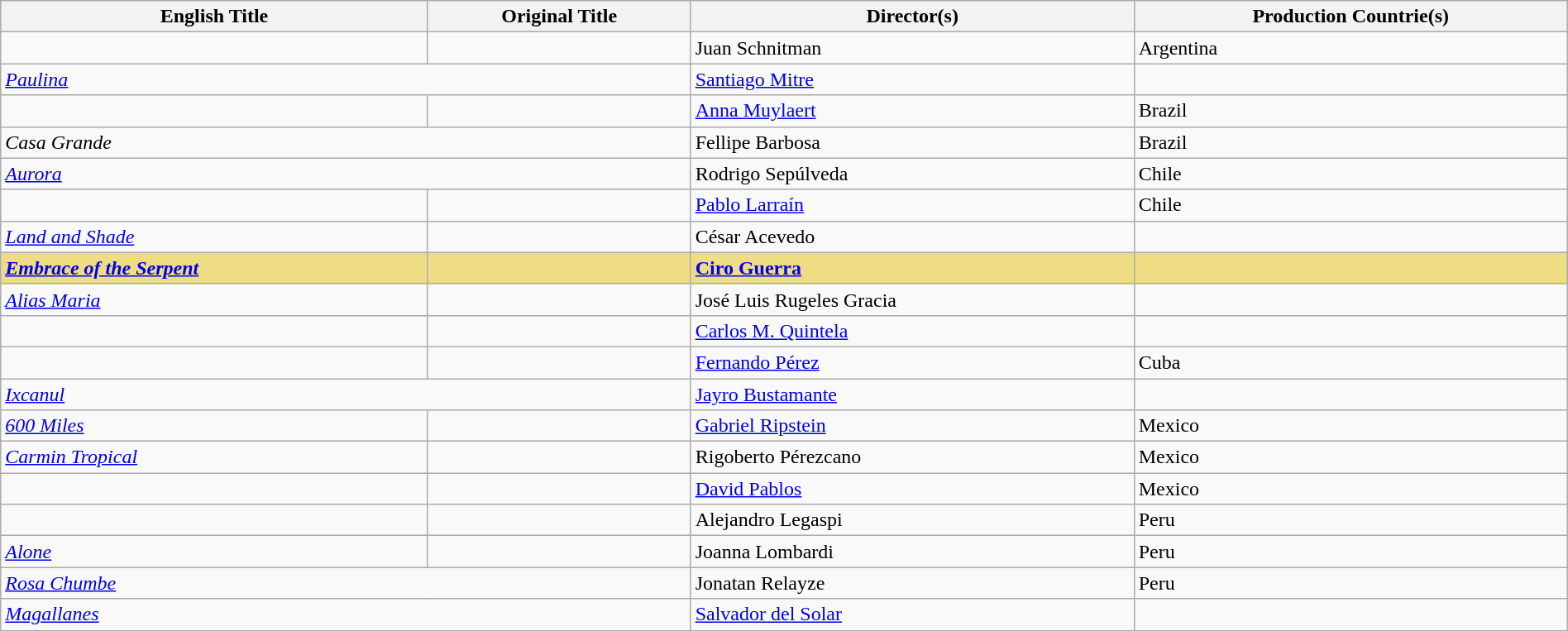<table class="sortable wikitable" style="width:100%; margin-bottom:4px" cellpadding="5">
<tr>
<th scope="col">English Title</th>
<th scope="col">Original Title</th>
<th scope="col">Director(s)</th>
<th scope="col">Production Countrie(s)</th>
</tr>
<tr>
<td></td>
<td></td>
<td>Juan Schnitman</td>
<td>Argentina</td>
</tr>
<tr>
<td colspan = "2"><em><a href='#'>Paulina</a></em></td>
<td><a href='#'>Santiago Mitre</a></td>
<td></td>
</tr>
<tr>
<td></td>
<td></td>
<td><a href='#'>Anna Muylaert</a></td>
<td>Brazil</td>
</tr>
<tr>
<td colspan = "2"><em>Casa Grande</em></td>
<td>Fellipe Barbosa</td>
<td>Brazil</td>
</tr>
<tr>
<td colspan = "2"><em><a href='#'>Aurora</a></em></td>
<td>Rodrigo Sepúlveda</td>
<td>Chile</td>
</tr>
<tr>
<td></td>
<td></td>
<td><a href='#'>Pablo Larraín</a></td>
<td>Chile</td>
</tr>
<tr>
<td><em><a href='#'>Land and Shade</a></em></td>
<td></td>
<td>César Acevedo</td>
<td></td>
</tr>
<tr style="background:#EEDD82">
<td><strong><em><a href='#'>Embrace of the Serpent</a></em></strong></td>
<td><strong></strong></td>
<td><strong><a href='#'>Ciro Guerra</a></strong></td>
<td><strong></strong></td>
</tr>
<tr>
<td><em><a href='#'>Alias Maria</a></em></td>
<td></td>
<td>José Luis Rugeles Gracia</td>
<td></td>
</tr>
<tr>
<td></td>
<td></td>
<td><a href='#'>Carlos M. Quintela</a></td>
<td></td>
</tr>
<tr>
<td></td>
<td></td>
<td><a href='#'>Fernando Pérez</a></td>
<td>Cuba</td>
</tr>
<tr>
<td colspan = "2"><em><a href='#'>Ixcanul</a></em></td>
<td><a href='#'>Jayro Bustamante</a></td>
<td></td>
</tr>
<tr>
<td><em><a href='#'>600 Miles</a></em></td>
<td></td>
<td><a href='#'>Gabriel Ripstein</a></td>
<td>Mexico</td>
</tr>
<tr>
<td><em><a href='#'>Carmin Tropical</a></em></td>
<td></td>
<td>Rigoberto Pérezcano</td>
<td>Mexico</td>
</tr>
<tr>
<td></td>
<td></td>
<td><a href='#'>David Pablos</a></td>
<td>Mexico</td>
</tr>
<tr>
<td></td>
<td></td>
<td>Alejandro Legaspi</td>
<td>Peru</td>
</tr>
<tr>
<td><a href='#'><em>Alone</em></a></td>
<td></td>
<td>Joanna Lombardi</td>
<td>Peru</td>
</tr>
<tr>
<td colspan = "2"><em><a href='#'>Rosa Chumbe</a></em></td>
<td>Jonatan Relayze</td>
<td>Peru</td>
</tr>
<tr>
<td colspan = "2"><em><a href='#'>Magallanes</a></em></td>
<td><a href='#'>Salvador del Solar</a></td>
<td></td>
</tr>
</table>
